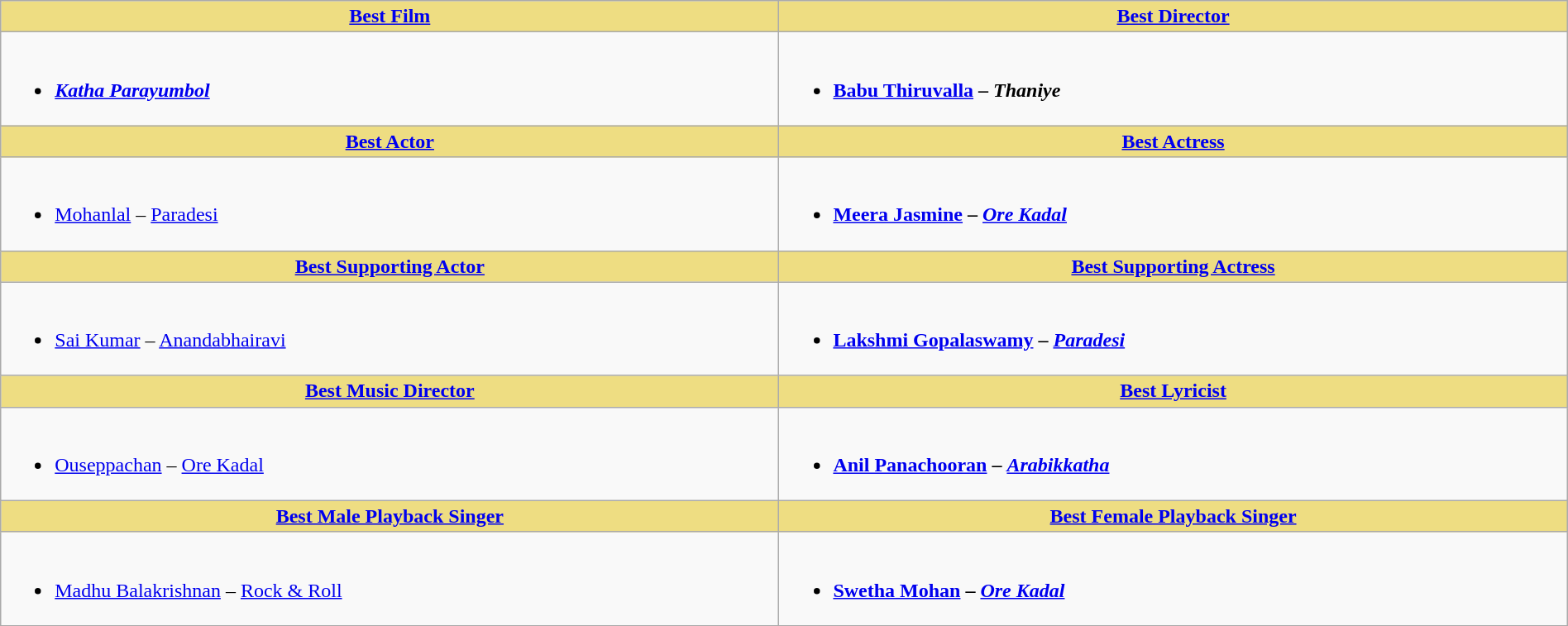<table class="wikitable" width =100%|>
<tr>
<th ! style="background:#eedd82; text-align:center;"><a href='#'>Best Film</a></th>
<th ! style="background:#eedd82; text-align:center;"><a href='#'>Best Director</a></th>
</tr>
<tr>
<td valign="top"><br><ul><li><strong><em><a href='#'>Katha Parayumbol</a></em></strong></li></ul></td>
<td valign="top"><br><ul><li><strong><a href='#'>Babu Thiruvalla</a> – <em>Thaniye<strong><em></li></ul></td>
</tr>
<tr>
<th ! style="background:#eedd82; text-align:center;"><a href='#'>Best Actor</a></th>
<th ! style="background:#eedd82; text-align:center;"><a href='#'>Best Actress</a></th>
</tr>
<tr>
<td><br><ul><li></strong><a href='#'>Mohanlal</a> – </em><a href='#'>Paradesi</a></em></strong></li></ul></td>
<td><br><ul><li><strong><a href='#'>Meera Jasmine</a> – <em><a href='#'>Ore Kadal</a><strong><em></li></ul></td>
</tr>
<tr>
<th ! style="background:#eedd82; text-align:center;"><a href='#'>Best Supporting Actor</a></th>
<th ! style="background:#eedd82; text-align:center;"><a href='#'>Best Supporting Actress</a></th>
</tr>
<tr>
<td><br><ul><li></strong><a href='#'>Sai Kumar</a> – </em><a href='#'>Anandabhairavi</a></em></strong></li></ul></td>
<td><br><ul><li><strong><a href='#'>Lakshmi Gopalaswamy</a> – <em><a href='#'>Paradesi</a><strong><em></li></ul></td>
</tr>
<tr>
<th ! style="background:#eedd82; text-align:center;"><a href='#'>Best Music Director</a></th>
<th ! style="background:#eedd82; text-align:center;"><a href='#'>Best Lyricist</a></th>
</tr>
<tr>
<td><br><ul><li></strong><a href='#'>Ouseppachan</a> – </em><a href='#'>Ore Kadal</a></em></strong></li></ul></td>
<td><br><ul><li><strong><a href='#'>Anil Panachooran</a> – <em><a href='#'>Arabikkatha</a><strong><em></li></ul></td>
</tr>
<tr>
<th ! style="background:#eedd82; text-align:center;"><a href='#'>Best Male Playback Singer</a></th>
<th ! style="background:#eedd82; text-align:center;"><a href='#'>Best Female Playback Singer</a></th>
</tr>
<tr>
<td><br><ul><li></strong><a href='#'>Madhu Balakrishnan</a> – </em><a href='#'>Rock & Roll</a></em></strong></li></ul></td>
<td><br><ul><li><strong><a href='#'>Swetha Mohan</a> – <em><a href='#'>Ore Kadal</a><strong><em></li></ul></td>
</tr>
<tr>
</tr>
</table>
